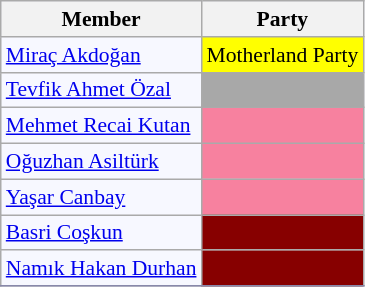<table class=wikitable style="border:1px solid #8888aa; background-color:#f7f8ff; padding:0px; font-size:90%;">
<tr>
<th>Member</th>
<th>Party</th>
</tr>
<tr>
<td><a href='#'>Miraç Akdoğan</a></td>
<td style="background: #ffff00">Motherland Party</td>
</tr>
<tr>
<td><a href='#'>Tevfik Ahmet Özal</a></td>
<td style="background: #a8a8a8"></td>
</tr>
<tr>
<td><a href='#'>Mehmet Recai Kutan</a></td>
<td style="background: #F7819F"></td>
</tr>
<tr>
<td><a href='#'>Oğuzhan Asiltürk</a></td>
<td style="background: #F7819F"></td>
</tr>
<tr>
<td><a href='#'>Yaşar Canbay</a></td>
<td style="background: #F7819F"></td>
</tr>
<tr>
<td><a href='#'>Basri Coşkun</a></td>
<td style="background: #870000"></td>
</tr>
<tr>
<td><a href='#'>Namık Hakan Durhan</a></td>
<td style="background: #870000"></td>
</tr>
<tr>
</tr>
</table>
